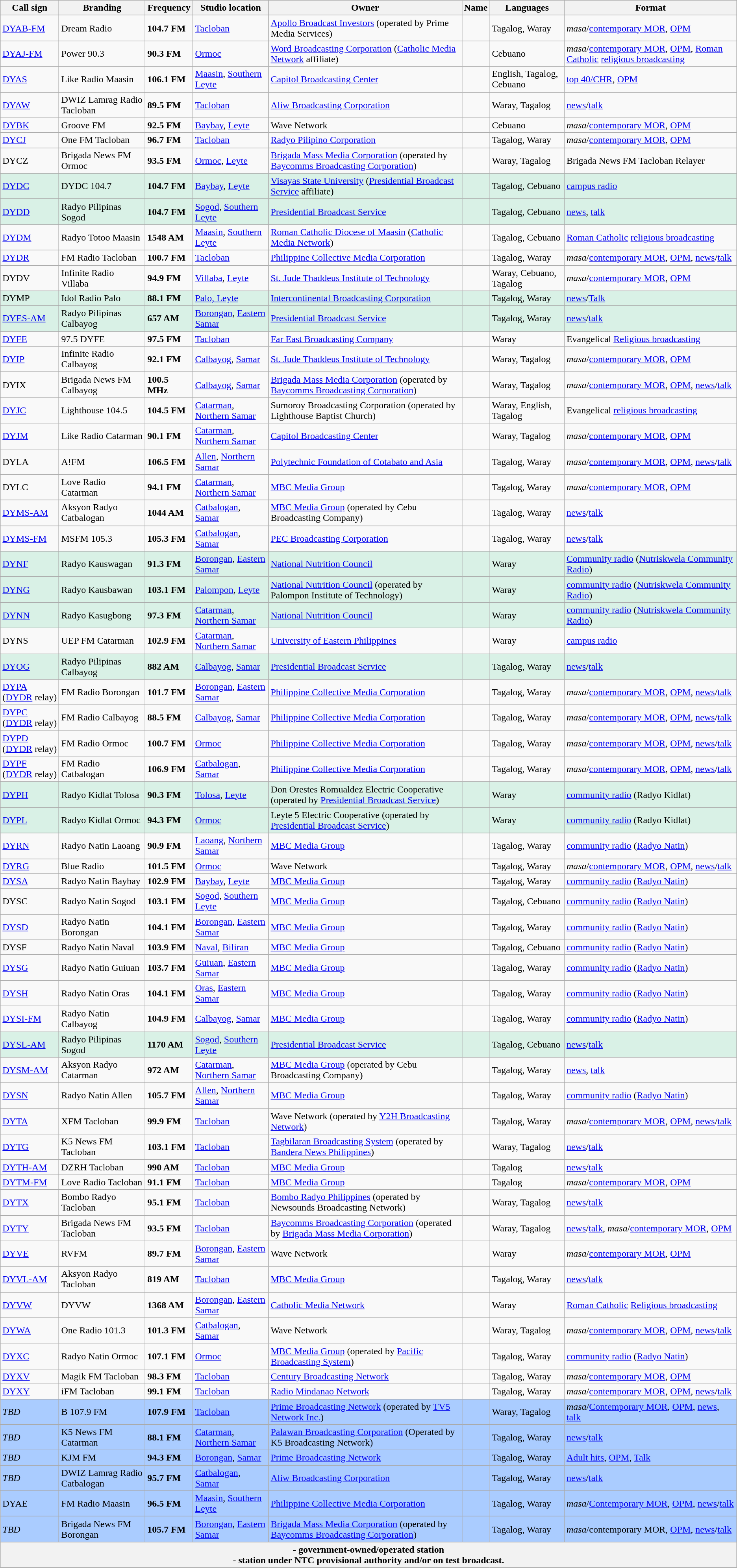<table class="wikitable sortable">
<tr>
<th>Call sign</th>
<th>Branding</th>
<th>Frequency</th>
<th>Studio location</th>
<th>Owner</th>
<th>Name</th>
<th>Languages</th>
<th>Format</th>
</tr>
<tr>
<td><a href='#'>DYAB-FM</a></td>
<td>Dream Radio</td>
<td><strong>104.7 FM</strong></td>
<td><a href='#'>Tacloban</a></td>
<td><a href='#'>Apollo Broadcast Investors</a> (operated by Prime Media Services)</td>
<td></td>
<td>Tagalog, Waray</td>
<td><em>masa</em>/<a href='#'>contemporary MOR</a>, <a href='#'>OPM</a></td>
</tr>
<tr>
<td><a href='#'>DYAJ-FM</a></td>
<td>Power 90.3</td>
<td><strong>90.3 FM</strong></td>
<td><a href='#'>Ormoc</a></td>
<td><a href='#'>Word Broadcasting Corporation</a> (<a href='#'>Catholic Media Network</a> affiliate)</td>
<td></td>
<td>Cebuano</td>
<td><em>masa</em>/<a href='#'>contemporary MOR</a>, <a href='#'>OPM</a>, <a href='#'>Roman Catholic</a> <a href='#'>religious broadcasting</a></td>
</tr>
<tr>
<td><a href='#'>DYAS</a></td>
<td>Like Radio Maasin</td>
<td><strong>106.1 FM</strong></td>
<td><a href='#'>Maasin</a>, <a href='#'>Southern Leyte</a></td>
<td><a href='#'>Capitol Broadcasting Center</a></td>
<td></td>
<td>English, Tagalog, Cebuano</td>
<td><a href='#'>top 40/CHR</a>, <a href='#'>OPM</a></td>
</tr>
<tr>
<td><a href='#'>DYAW</a></td>
<td>DWIZ Lamrag Radio Tacloban</td>
<td><strong>89.5 FM</strong></td>
<td><a href='#'>Tacloban</a></td>
<td><a href='#'>Aliw Broadcasting Corporation</a></td>
<td></td>
<td>Waray, Tagalog</td>
<td><a href='#'>news</a>/<a href='#'>talk</a></td>
</tr>
<tr>
<td><a href='#'>DYBK</a></td>
<td>Groove FM</td>
<td><strong>92.5 FM</strong></td>
<td><a href='#'>Baybay</a>, <a href='#'>Leyte</a></td>
<td>Wave Network</td>
<td></td>
<td>Cebuano</td>
<td><em>masa</em>/<a href='#'>contemporary MOR</a>, <a href='#'>OPM</a></td>
</tr>
<tr>
<td><a href='#'>DYCJ</a></td>
<td>One FM Tacloban</td>
<td><strong>96.7 FM</strong></td>
<td><a href='#'>Tacloban</a></td>
<td><a href='#'>Radyo Pilipino Corporation</a></td>
<td></td>
<td>Tagalog, Waray</td>
<td><em>masa</em>/<a href='#'>contemporary MOR</a>, <a href='#'>OPM</a></td>
</tr>
<tr>
<td>DYCZ</td>
<td>Brigada News FM Ormoc</td>
<td><strong>93.5 FM</strong></td>
<td><a href='#'>Ormoc</a>, <a href='#'>Leyte</a></td>
<td><a href='#'>Brigada Mass Media Corporation</a> (operated by <a href='#'>Baycomms Broadcasting Corporation</a>)</td>
<td></td>
<td>Waray, Tagalog</td>
<td>Brigada News FM Tacloban Relayer</td>
</tr>
<tr bgcolor="#d9f1e6">
<td><a href='#'>DYDC</a></td>
<td>DYDC 104.7</td>
<td><strong>104.7 FM</strong></td>
<td><a href='#'>Baybay</a>, <a href='#'>Leyte</a></td>
<td><a href='#'>Visayas State University</a> (<a href='#'>Presidential Broadcast Service</a> affiliate)</td>
<td></td>
<td>Tagalog, Cebuano</td>
<td><a href='#'>campus radio</a></td>
</tr>
<tr bgcolor="#d9f1e6">
<td><a href='#'>DYDD</a></td>
<td>Radyo Pilipinas Sogod</td>
<td><strong>104.7 FM</strong></td>
<td><a href='#'>Sogod</a>, <a href='#'>Southern Leyte</a></td>
<td><a href='#'>Presidential Broadcast Service</a></td>
<td></td>
<td>Tagalog, Cebuano</td>
<td><a href='#'>news</a>, <a href='#'>talk</a></td>
</tr>
<tr>
<td><a href='#'>DYDM</a></td>
<td>Radyo Totoo Maasin</td>
<td><strong>1548 AM</strong></td>
<td><a href='#'>Maasin</a>, <a href='#'>Southern Leyte</a></td>
<td><a href='#'>Roman Catholic Diocese of Maasin</a> (<a href='#'>Catholic Media Network</a>)</td>
<td></td>
<td>Tagalog, Cebuano</td>
<td><a href='#'>Roman Catholic</a> <a href='#'>religious broadcasting</a></td>
</tr>
<tr>
<td><a href='#'>DYDR</a></td>
<td>FM Radio Tacloban</td>
<td><strong>100.7 FM</strong></td>
<td><a href='#'>Tacloban</a></td>
<td><a href='#'>Philippine Collective Media Corporation</a></td>
<td></td>
<td>Tagalog, Waray</td>
<td><em>masa</em>/<a href='#'>contemporary MOR</a>, <a href='#'>OPM</a>, <a href='#'>news</a>/<a href='#'>talk</a></td>
</tr>
<tr>
<td>DYDV</td>
<td>Infinite Radio Villaba</td>
<td><strong>94.9 FM</strong></td>
<td><a href='#'>Villaba</a>, <a href='#'>Leyte</a></td>
<td><a href='#'>St. Jude Thaddeus Institute of Technology</a></td>
<td></td>
<td>Waray, Cebuano, Tagalog</td>
<td><em>masa</em>/<a href='#'>contemporary MOR</a>, <a href='#'>OPM</a></td>
</tr>
<tr bgcolor="#d9f1e6">
<td>DYMP</td>
<td>Idol Radio Palo</td>
<td><strong>88.1 FM</strong></td>
<td><a href='#'>Palo, Leyte</a></td>
<td><a href='#'>Intercontinental Broadcasting Corporation</a></td>
<td></td>
<td>Tagalog, Waray</td>
<td><a href='#'>news</a>/<a href='#'>Talk</a></td>
</tr>
<tr bgcolor="#d9f1e6">
<td><a href='#'>DYES-AM</a></td>
<td>Radyo Pilipinas Calbayog</td>
<td><strong>657 AM</strong></td>
<td><a href='#'>Borongan</a>, <a href='#'>Eastern Samar</a></td>
<td><a href='#'>Presidential Broadcast Service</a></td>
<td></td>
<td>Tagalog, Waray</td>
<td><a href='#'>news</a>/<a href='#'>talk</a></td>
</tr>
<tr>
<td><a href='#'>DYFE</a></td>
<td>97.5 DYFE</td>
<td><strong>97.5 FM</strong></td>
<td><a href='#'>Tacloban</a></td>
<td><a href='#'>Far East Broadcasting Company</a></td>
<td></td>
<td>Waray</td>
<td>Evangelical <a href='#'>Religious broadcasting</a></td>
</tr>
<tr>
<td><a href='#'>DYIP</a></td>
<td>Infinite Radio Calbayog</td>
<td><strong>92.1 FM</strong></td>
<td><a href='#'>Calbayog</a>, <a href='#'>Samar</a></td>
<td><a href='#'>St. Jude Thaddeus Institute of Technology</a></td>
<td></td>
<td>Waray, Tagalog</td>
<td><em>masa</em>/<a href='#'>contemporary MOR</a>, <a href='#'>OPM</a></td>
</tr>
<tr>
<td>DYIX</td>
<td>Brigada News FM Calbayog</td>
<td><strong>100.5 MHz</strong></td>
<td><a href='#'>Calbayog</a>, <a href='#'>Samar</a></td>
<td><a href='#'>Brigada Mass Media Corporation</a> (operated by <a href='#'>Baycomms Broadcasting Corporation</a>)</td>
<td></td>
<td>Waray, Tagalog</td>
<td><em>masa</em>/<a href='#'>contemporary MOR</a>, <a href='#'>OPM</a>, <a href='#'>news</a>/<a href='#'>talk</a></td>
</tr>
<tr>
<td><a href='#'>DYJC</a></td>
<td>Lighthouse 104.5</td>
<td><strong>104.5 FM</strong></td>
<td><a href='#'>Catarman</a>, <a href='#'>Northern Samar</a></td>
<td>Sumoroy Broadcasting Corporation (operated by Lighthouse Baptist Church)</td>
<td></td>
<td>Waray, English, Tagalog</td>
<td>Evangelical <a href='#'>religious broadcasting</a></td>
</tr>
<tr>
<td><a href='#'>DYJM</a></td>
<td>Like Radio Catarman</td>
<td><strong>90.1 FM</strong></td>
<td><a href='#'>Catarman</a>, <a href='#'>Northern Samar</a></td>
<td><a href='#'>Capitol Broadcasting Center</a></td>
<td></td>
<td>Waray, Tagalog</td>
<td><em>masa</em>/<a href='#'>contemporary MOR</a>, <a href='#'>OPM</a></td>
</tr>
<tr>
<td>DYLA</td>
<td>A!FM</td>
<td><strong>106.5 FM</strong></td>
<td><a href='#'>Allen</a>, <a href='#'>Northern Samar</a></td>
<td><a href='#'>Polytechnic Foundation of Cotabato and Asia</a></td>
<td></td>
<td>Tagalog, Waray</td>
<td><em>masa</em>/<a href='#'>contemporary MOR</a>, <a href='#'>OPM</a>, <a href='#'>news</a>/<a href='#'>talk</a></td>
</tr>
<tr>
<td>DYLC</td>
<td>Love Radio Catarman</td>
<td><strong>94.1 FM</strong></td>
<td><a href='#'>Catarman</a>, <a href='#'>Northern Samar</a></td>
<td><a href='#'>MBC Media Group</a></td>
<td></td>
<td>Tagalog, Waray</td>
<td><em>masa</em>/<a href='#'>contemporary MOR</a>, <a href='#'>OPM</a></td>
</tr>
<tr>
<td><a href='#'>DYMS-AM</a></td>
<td>Aksyon Radyo Catbalogan</td>
<td><strong>1044 AM</strong></td>
<td><a href='#'>Catbalogan</a>, <a href='#'>Samar</a></td>
<td><a href='#'>MBC Media Group</a> (operated by Cebu Broadcasting Company)</td>
<td></td>
<td>Tagalog, Waray</td>
<td><a href='#'>news</a>/<a href='#'>talk</a></td>
</tr>
<tr>
<td><a href='#'>DYMS-FM</a></td>
<td>MSFM 105.3</td>
<td><strong>105.3 FM</strong></td>
<td><a href='#'>Catbalogan</a>, <a href='#'>Samar</a></td>
<td><a href='#'>PEC Broadcasting Corporation</a></td>
<td></td>
<td>Tagalog, Waray</td>
<td><a href='#'>news</a>/<a href='#'>talk</a></td>
</tr>
<tr bgcolor="#d9f1e6">
<td><a href='#'>DYNF</a></td>
<td>Radyo Kauswagan</td>
<td><strong>91.3 FM</strong></td>
<td><a href='#'>Borongan</a>, <a href='#'>Eastern Samar</a></td>
<td><a href='#'>National Nutrition Council</a></td>
<td></td>
<td>Waray</td>
<td><a href='#'>Community radio</a> (<a href='#'>Nutriskwela Community Radio</a>)</td>
</tr>
<tr bgcolor="#d9f1e6">
<td><a href='#'>DYNG</a></td>
<td>Radyo Kausbawan</td>
<td><strong>103.1 FM</strong></td>
<td><a href='#'>Palompon</a>, <a href='#'>Leyte</a></td>
<td><a href='#'>National Nutrition Council</a> (operated by Palompon Institute of Technology)</td>
<td></td>
<td>Waray</td>
<td><a href='#'>community radio</a> (<a href='#'>Nutriskwela Community Radio</a>)</td>
</tr>
<tr bgcolor="#d9f1e6">
<td><a href='#'>DYNN</a></td>
<td>Radyo Kasugbong</td>
<td><strong>97.3 FM</strong></td>
<td><a href='#'>Catarman</a>, <a href='#'>Northern Samar</a></td>
<td><a href='#'>National Nutrition Council</a></td>
<td></td>
<td>Waray</td>
<td><a href='#'>community radio</a> (<a href='#'>Nutriskwela Community Radio</a>)</td>
</tr>
<tr>
<td>DYNS</td>
<td>UEP FM Catarman</td>
<td><strong>102.9 FM</strong></td>
<td><a href='#'>Catarman</a>, <a href='#'>Northern Samar</a></td>
<td><a href='#'>University of Eastern Philippines</a></td>
<td></td>
<td>Waray</td>
<td><a href='#'>campus radio</a></td>
</tr>
<tr bgcolor="#d9f1e6">
<td><a href='#'>DYOG</a></td>
<td>Radyo Pilipinas Calbayog</td>
<td><strong>882 AM</strong></td>
<td><a href='#'>Calbayog</a>, <a href='#'>Samar</a></td>
<td><a href='#'>Presidential Broadcast Service</a></td>
<td></td>
<td>Tagalog, Waray</td>
<td><a href='#'>news</a>/<a href='#'>talk</a></td>
</tr>
<tr>
<td><a href='#'>DYPA</a> (<a href='#'>DYDR</a> relay)</td>
<td>FM Radio Borongan</td>
<td><strong>101.7 FM</strong></td>
<td><a href='#'>Borongan</a>, <a href='#'>Eastern Samar</a></td>
<td><a href='#'>Philippine Collective Media Corporation</a></td>
<td></td>
<td>Tagalog, Waray</td>
<td><em>masa</em>/<a href='#'>contemporary MOR</a>, <a href='#'>OPM</a>, <a href='#'>news</a>/<a href='#'>talk</a></td>
</tr>
<tr>
<td><a href='#'>DYPC</a> (<a href='#'>DYDR</a> relay)</td>
<td>FM Radio Calbayog</td>
<td><strong>88.5 FM</strong></td>
<td><a href='#'>Calbayog</a>, <a href='#'>Samar</a></td>
<td><a href='#'>Philippine Collective Media Corporation</a></td>
<td></td>
<td>Tagalog, Waray</td>
<td><em>masa</em>/<a href='#'>contemporary MOR</a>, <a href='#'>OPM</a>, <a href='#'>news</a>/<a href='#'>talk</a></td>
</tr>
<tr>
<td><a href='#'>DYPD</a> (<a href='#'>DYDR</a> relay)</td>
<td>FM Radio Ormoc</td>
<td><strong>100.7 FM</strong></td>
<td><a href='#'>Ormoc</a></td>
<td><a href='#'>Philippine Collective Media Corporation</a></td>
<td></td>
<td>Tagalog, Waray</td>
<td><em>masa</em>/<a href='#'>contemporary MOR</a>, <a href='#'>OPM</a>, <a href='#'>news</a>/<a href='#'>talk</a></td>
</tr>
<tr>
<td><a href='#'>DYPF</a> (<a href='#'>DYDR</a> relay)</td>
<td>FM Radio Catbalogan</td>
<td><strong>106.9 FM</strong></td>
<td><a href='#'>Catbalogan</a>, <a href='#'>Samar</a></td>
<td><a href='#'>Philippine Collective Media Corporation</a></td>
<td></td>
<td>Tagalog, Waray</td>
<td><em>masa</em>/<a href='#'>contemporary MOR</a>, <a href='#'>OPM</a>, <a href='#'>news</a>/<a href='#'>talk</a></td>
</tr>
<tr bgcolor="#d9f1e6">
<td><a href='#'>DYPH</a></td>
<td>Radyo Kidlat Tolosa</td>
<td><strong>90.3 FM</strong></td>
<td><a href='#'>Tolosa</a>, <a href='#'>Leyte</a></td>
<td>Don Orestes Romualdez Electric Cooperative (operated by <a href='#'>Presidential Broadcast Service</a>)</td>
<td></td>
<td>Waray</td>
<td><a href='#'>community radio</a> (Radyo Kidlat)</td>
</tr>
<tr bgcolor="#d9f1e6">
<td><a href='#'>DYPL</a></td>
<td>Radyo Kidlat Ormoc</td>
<td><strong>94.3 FM</strong></td>
<td><a href='#'>Ormoc</a></td>
<td>Leyte 5 Electric Cooperative (operated by <a href='#'>Presidential Broadcast Service</a>)</td>
<td></td>
<td>Waray</td>
<td><a href='#'>community radio</a> (Radyo Kidlat)</td>
</tr>
<tr>
<td><a href='#'>DYRN</a></td>
<td>Radyo Natin Laoang</td>
<td><strong>90.9 FM</strong></td>
<td><a href='#'>Laoang</a>, <a href='#'>Northern Samar</a></td>
<td><a href='#'>MBC Media Group</a></td>
<td></td>
<td>Tagalog, Waray</td>
<td><a href='#'>community radio</a> (<a href='#'>Radyo Natin</a>)</td>
</tr>
<tr>
<td><a href='#'>DYRG</a></td>
<td>Blue Radio</td>
<td><strong>101.5 FM</strong></td>
<td><a href='#'>Ormoc</a></td>
<td>Wave Network</td>
<td></td>
<td>Tagalog, Waray</td>
<td><em>masa</em>/<a href='#'>contemporary MOR</a>, <a href='#'>OPM</a>, <a href='#'>news</a>/<a href='#'>talk</a></td>
</tr>
<tr>
<td><a href='#'>DYSA</a></td>
<td>Radyo Natin Baybay</td>
<td><strong>102.9 FM</strong></td>
<td><a href='#'>Baybay</a>, <a href='#'>Leyte</a></td>
<td><a href='#'>MBC Media Group</a></td>
<td></td>
<td>Tagalog, Waray</td>
<td><a href='#'>community radio</a> (<a href='#'>Radyo Natin</a>)</td>
</tr>
<tr>
<td>DYSC</td>
<td>Radyo Natin Sogod</td>
<td><strong>103.1 FM</strong></td>
<td><a href='#'>Sogod</a>, <a href='#'>Southern Leyte</a></td>
<td><a href='#'>MBC Media Group</a></td>
<td></td>
<td>Tagalog, Cebuano</td>
<td><a href='#'>community radio</a> (<a href='#'>Radyo Natin</a>)</td>
</tr>
<tr>
<td><a href='#'>DYSD</a></td>
<td>Radyo Natin Borongan</td>
<td><strong>104.1 FM</strong></td>
<td><a href='#'>Borongan</a>, <a href='#'>Eastern Samar</a></td>
<td><a href='#'>MBC Media Group</a></td>
<td></td>
<td>Tagalog, Waray</td>
<td><a href='#'>community radio</a> (<a href='#'>Radyo Natin</a>)</td>
</tr>
<tr>
<td>DYSF</td>
<td>Radyo Natin Naval</td>
<td><strong>103.9 FM</strong></td>
<td><a href='#'>Naval</a>, <a href='#'>Biliran</a></td>
<td><a href='#'>MBC Media Group</a></td>
<td></td>
<td>Tagalog, Cebuano</td>
<td><a href='#'>community radio</a> (<a href='#'>Radyo Natin</a>)</td>
</tr>
<tr>
<td><a href='#'>DYSG</a></td>
<td>Radyo Natin Guiuan</td>
<td><strong>103.7 FM</strong></td>
<td><a href='#'>Guiuan</a>, <a href='#'>Eastern Samar</a></td>
<td><a href='#'>MBC Media Group</a></td>
<td></td>
<td>Tagalog, Waray</td>
<td><a href='#'>community radio</a> (<a href='#'>Radyo Natin</a>)</td>
</tr>
<tr>
<td><a href='#'>DYSH</a></td>
<td>Radyo Natin Oras</td>
<td><strong>104.1 FM</strong></td>
<td><a href='#'>Oras</a>, <a href='#'>Eastern Samar</a></td>
<td><a href='#'>MBC Media Group</a></td>
<td></td>
<td>Tagalog, Waray</td>
<td><a href='#'>community radio</a> (<a href='#'>Radyo Natin</a>)</td>
</tr>
<tr>
<td><a href='#'>DYSI-FM</a></td>
<td>Radyo Natin Calbayog</td>
<td><strong>104.9 FM</strong></td>
<td><a href='#'>Calbayog</a>, <a href='#'>Samar</a></td>
<td><a href='#'>MBC Media Group</a></td>
<td></td>
<td>Tagalog, Waray</td>
<td><a href='#'>community radio</a> (<a href='#'>Radyo Natin</a>)</td>
</tr>
<tr bgcolor="#d9f1e6">
<td><a href='#'>DYSL-AM</a></td>
<td>Radyo Pilipinas Sogod</td>
<td><strong>1170 AM</strong></td>
<td><a href='#'>Sogod</a>, <a href='#'>Southern Leyte</a></td>
<td><a href='#'>Presidential Broadcast Service</a></td>
<td></td>
<td>Tagalog, Cebuano</td>
<td><a href='#'>news</a>/<a href='#'>talk</a></td>
</tr>
<tr>
<td><a href='#'>DYSM-AM</a></td>
<td>Aksyon Radyo Catarman</td>
<td><strong>972 AM</strong></td>
<td><a href='#'>Catarman</a>, <a href='#'>Northern Samar</a></td>
<td><a href='#'>MBC Media Group</a> (operated by Cebu Broadcasting Company)</td>
<td></td>
<td>Tagalog, Waray</td>
<td><a href='#'>news</a>, <a href='#'>talk</a></td>
</tr>
<tr>
<td><a href='#'>DYSN</a></td>
<td>Radyo Natin Allen</td>
<td><strong>105.7 FM</strong></td>
<td><a href='#'>Allen</a>, <a href='#'>Northern Samar</a></td>
<td><a href='#'>MBC Media Group</a></td>
<td></td>
<td>Tagalog, Waray</td>
<td><a href='#'>community radio</a> (<a href='#'>Radyo Natin</a>)</td>
</tr>
<tr>
<td><a href='#'>DYTA</a></td>
<td>XFM Tacloban</td>
<td><strong>99.9 FM</strong></td>
<td><a href='#'>Tacloban</a></td>
<td>Wave Network (operated by <a href='#'>Y2H Broadcasting Network</a>)</td>
<td></td>
<td>Tagalog, Waray</td>
<td><em>masa</em>/<a href='#'>contemporary MOR</a>, <a href='#'>OPM</a>, <a href='#'>news</a>/<a href='#'>talk</a></td>
</tr>
<tr>
<td><a href='#'>DYTG</a></td>
<td>K5 News FM Tacloban</td>
<td><strong>103.1 FM</strong></td>
<td><a href='#'>Tacloban</a></td>
<td><a href='#'>Tagbilaran Broadcasting System</a> (operated by <a href='#'>Bandera News Philippines</a>)</td>
<td></td>
<td>Waray, Tagalog</td>
<td><a href='#'>news</a>/<a href='#'>talk</a></td>
</tr>
<tr>
<td><a href='#'>DYTH-AM</a></td>
<td>DZRH Tacloban</td>
<td><strong>990 AM</strong></td>
<td><a href='#'>Tacloban</a></td>
<td><a href='#'>MBC Media Group</a></td>
<td></td>
<td>Tagalog</td>
<td><a href='#'>news</a>/<a href='#'>talk</a></td>
</tr>
<tr>
<td><a href='#'>DYTM-FM</a></td>
<td>Love Radio Tacloban</td>
<td><strong>91.1 FM</strong></td>
<td><a href='#'>Tacloban</a></td>
<td><a href='#'>MBC Media Group</a></td>
<td></td>
<td>Tagalog</td>
<td><em>masa</em>/<a href='#'>contemporary MOR</a>, <a href='#'>OPM</a></td>
</tr>
<tr>
<td><a href='#'>DYTX</a></td>
<td>Bombo Radyo Tacloban</td>
<td><strong>95.1 FM</strong></td>
<td><a href='#'>Tacloban</a></td>
<td><a href='#'>Bombo Radyo Philippines</a> (operated by Newsounds Broadcasting Network)</td>
<td></td>
<td>Waray, Tagalog</td>
<td><a href='#'>news</a>/<a href='#'>talk</a></td>
</tr>
<tr>
<td><a href='#'>DYTY</a></td>
<td>Brigada News FM Tacloban</td>
<td><strong>93.5 FM</strong></td>
<td><a href='#'>Tacloban</a></td>
<td><a href='#'>Baycomms Broadcasting Corporation</a> (operated by <a href='#'>Brigada Mass Media Corporation</a>)</td>
<td></td>
<td>Waray, Tagalog</td>
<td><a href='#'>news</a>/<a href='#'>talk</a>, <em>masa</em>/<a href='#'>contemporary MOR</a>, <a href='#'>OPM</a></td>
</tr>
<tr>
<td><a href='#'>DYVE</a></td>
<td>RVFM</td>
<td><strong>89.7 FM</strong></td>
<td><a href='#'>Borongan</a>, <a href='#'>Eastern Samar</a></td>
<td>Wave Network</td>
<td></td>
<td>Waray</td>
<td><em>masa</em>/<a href='#'>contemporary MOR</a>, <a href='#'>OPM</a></td>
</tr>
<tr>
<td><a href='#'>DYVL-AM</a></td>
<td>Aksyon Radyo Tacloban</td>
<td><strong>819 AM</strong></td>
<td><a href='#'>Tacloban</a></td>
<td><a href='#'>MBC Media Group</a></td>
<td></td>
<td>Tagalog, Waray</td>
<td><a href='#'>news</a>/<a href='#'>talk</a></td>
</tr>
<tr>
<td><a href='#'>DYVW</a></td>
<td>DYVW</td>
<td><strong>1368 AM</strong></td>
<td><a href='#'>Borongan</a>, <a href='#'>Eastern Samar</a></td>
<td><a href='#'>Catholic Media Network</a></td>
<td></td>
<td>Waray</td>
<td><a href='#'>Roman Catholic</a> <a href='#'>Religious broadcasting</a></td>
</tr>
<tr>
<td><a href='#'>DYWA</a></td>
<td>One Radio 101.3</td>
<td><strong>101.3 FM</strong></td>
<td><a href='#'>Catbalogan</a>, <a href='#'>Samar</a></td>
<td>Wave Network</td>
<td></td>
<td>Waray, Tagalog</td>
<td><em>masa</em>/<a href='#'>contemporary MOR</a>, <a href='#'>OPM</a>, <a href='#'>news</a>/<a href='#'>talk</a></td>
</tr>
<tr>
<td><a href='#'>DYXC</a></td>
<td>Radyo Natin Ormoc</td>
<td><strong>107.1 FM</strong></td>
<td><a href='#'>Ormoc</a></td>
<td><a href='#'>MBC Media Group</a> (operated by <a href='#'>Pacific Broadcasting System</a>)</td>
<td></td>
<td>Tagalog, Waray</td>
<td><a href='#'>community radio</a> (<a href='#'>Radyo Natin</a>)</td>
</tr>
<tr>
<td><a href='#'>DYXV</a></td>
<td>Magik FM Tacloban</td>
<td><strong>98.3 FM</strong></td>
<td><a href='#'>Tacloban</a></td>
<td><a href='#'>Century Broadcasting Network</a></td>
<td></td>
<td>Tagalog, Waray</td>
<td><em>masa</em>/<a href='#'>contemporary MOR</a>, <a href='#'>OPM</a></td>
</tr>
<tr>
<td><a href='#'>DYXY</a></td>
<td>iFM Tacloban</td>
<td><strong>99.1 FM</strong></td>
<td><a href='#'>Tacloban</a></td>
<td><a href='#'>Radio Mindanao Network</a></td>
<td></td>
<td>Tagalog, Waray</td>
<td><em>masa</em>/<a href='#'>contemporary MOR</a>, <a href='#'>OPM</a>, <a href='#'>news</a>/<a href='#'>talk</a></td>
</tr>
<tr bgcolor = "#acf">
<td><em>TBD</em></td>
<td>B 107.9 FM</td>
<td><strong>107.9 FM</strong></td>
<td><a href='#'>Tacloban</a></td>
<td><a href='#'>Prime Broadcasting Network</a> (operated by <a href='#'>TV5 Network Inc.</a>)</td>
<td></td>
<td>Waray, Tagalog</td>
<td><em>masa</em>/<a href='#'>Contemporary MOR</a>, <a href='#'>OPM</a>, <a href='#'>news</a>, <a href='#'>talk</a></td>
</tr>
<tr bgcolor = "#acf">
<td><em>TBD</em></td>
<td>K5 News FM Catarman</td>
<td><strong>88.1 FM</strong></td>
<td><a href='#'>Catarman</a>, <a href='#'>Northern Samar</a></td>
<td><a href='#'>Palawan Broadcasting Corporation</a> (Operated by K5 Broadcasting Network)</td>
<td></td>
<td>Tagalog, Waray</td>
<td><a href='#'>news</a>/<a href='#'>talk</a></td>
</tr>
<tr bgcolor = "#acf">
<td><em>TBD</em></td>
<td>KJM FM</td>
<td><strong>94.3 FM</strong></td>
<td><a href='#'>Borongan</a>, <a href='#'>Samar</a></td>
<td><a href='#'>Prime Broadcasting Network</a></td>
<td></td>
<td>Tagalog, Waray</td>
<td><a href='#'>Adult hits</a>, <a href='#'>OPM</a>, <a href='#'>Talk</a></td>
</tr>
<tr bgcolor = "#acf">
<td><em>TBD</em></td>
<td>DWIZ Lamrag Radio Catbalogan</td>
<td><strong>95.7 FM</strong></td>
<td><a href='#'>Catbalogan</a>, <a href='#'>Samar</a></td>
<td><a href='#'>Aliw Broadcasting Corporation</a></td>
<td></td>
<td>Tagalog, Waray</td>
<td><a href='#'>news</a>/<a href='#'>talk</a></td>
</tr>
<tr bgcolor = "#acf">
<td>DYAE</td>
<td>FM Radio Maasin</td>
<td><strong>96.5 FM</strong></td>
<td><a href='#'>Maasin</a>, <a href='#'>Southern Leyte</a></td>
<td><a href='#'>Philippine Collective Media Corporation</a></td>
<td></td>
<td>Tagalog, Waray</td>
<td><em>masa</em>/<a href='#'>Contemporary MOR</a>, <a href='#'>OPM</a>, <a href='#'>news</a>/<a href='#'>talk</a></td>
</tr>
<tr bgcolor = "#acf">
<td><em>TBD</em></td>
<td>Brigada News FM Borongan</td>
<td><strong>105.7 FM</strong></td>
<td><a href='#'>Borongan</a>, <a href='#'>Eastern Samar</a></td>
<td><a href='#'>Brigada Mass Media Corporation</a> (operated by <a href='#'>Baycomms Broadcasting Corporation</a>)</td>
<td></td>
<td>Tagalog, Waray</td>
<td><em>masa</em>/contemporary MOR, <a href='#'>OPM</a>, <a href='#'>news</a>/<a href='#'>talk</a></td>
</tr>
<tr>
<th align="center" colspan="8" style="font-size: 12pt"> - government-owned/operated station<br> - station under NTC provisional authority and/or on test broadcast.</th>
</tr>
</table>
